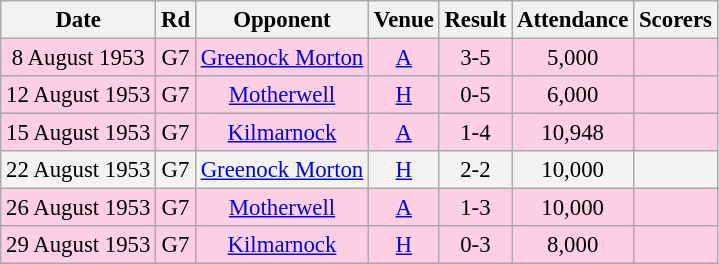<table class="wikitable sortable" style="font-size:95%; text-align:center">
<tr>
<th>Date</th>
<th>Rd</th>
<th>Opponent</th>
<th>Venue</th>
<th>Result</th>
<th>Attendance</th>
<th>Scorers</th>
</tr>
<tr bgcolor = "#ffd0e3">
<td>8 August 1953</td>
<td>G7</td>
<td><a href='#'>Greenock Morton</a></td>
<td><a href='#'>A</a></td>
<td>3-5</td>
<td>5,000</td>
<td></td>
</tr>
<tr bgcolor = "#ffd0e3">
<td>12 August 1953</td>
<td>G7</td>
<td><a href='#'>Motherwell</a></td>
<td><a href='#'>H</a></td>
<td>0-5</td>
<td>6,000</td>
<td></td>
</tr>
<tr bgcolor = "#ffd0e3">
<td>15 August 1953</td>
<td>G7</td>
<td><a href='#'>Kilmarnock</a></td>
<td><a href='#'>A</a></td>
<td>1-4</td>
<td>10,948</td>
<td></td>
</tr>
<tr bgcolor = "#f3f3f3">
<td>22 August 1953</td>
<td>G7</td>
<td><a href='#'>Greenock Morton</a></td>
<td><a href='#'>H</a></td>
<td>2-2</td>
<td>10,000</td>
<td></td>
</tr>
<tr bgcolor = "#ffd0e3">
<td>26 August 1953</td>
<td>G7</td>
<td><a href='#'>Motherwell</a></td>
<td><a href='#'>A</a></td>
<td>1-3</td>
<td>10,000</td>
<td></td>
</tr>
<tr bgcolor = "#ffd0e3">
<td>29 August 1953</td>
<td>G7</td>
<td><a href='#'>Kilmarnock</a></td>
<td><a href='#'>H</a></td>
<td>0-3</td>
<td>8,000</td>
<td></td>
</tr>
</table>
